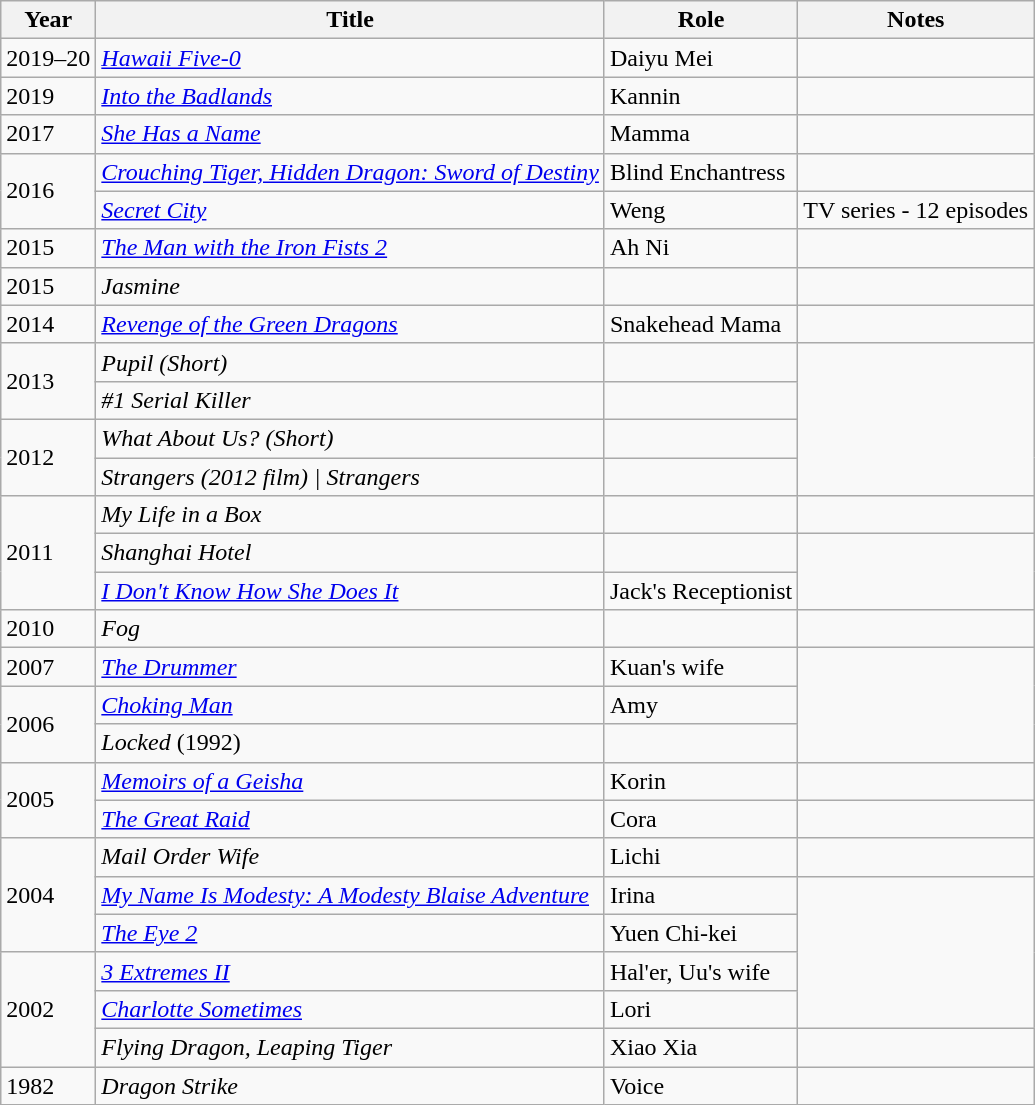<table class="wikitable sortable">
<tr>
<th>Year</th>
<th>Title</th>
<th>Role</th>
<th class="unsortable">Notes</th>
</tr>
<tr>
<td>2019–20</td>
<td><em><a href='#'>Hawaii Five-0</a></em></td>
<td>Daiyu Mei</td>
<td></td>
</tr>
<tr>
<td>2019</td>
<td><em><a href='#'>Into the Badlands</a></em></td>
<td>Kannin</td>
</tr>
<tr>
<td>2017</td>
<td><em><a href='#'>She Has a Name</a></em></td>
<td>Mamma</td>
<td></td>
</tr>
<tr>
<td rowspan="2">2016</td>
<td><em><a href='#'>Crouching Tiger, Hidden Dragon: Sword of Destiny</a></em></td>
<td>Blind Enchantress</td>
</tr>
<tr>
<td><em><a href='#'>Secret City</a></em></td>
<td>Weng</td>
<td>TV series - 12 episodes</td>
</tr>
<tr>
<td>2015</td>
<td><em><a href='#'>The Man with the Iron Fists 2</a></em></td>
<td>Ah Ni</td>
</tr>
<tr>
<td>2015</td>
<td><em>Jasmine</em></td>
<td></td>
<td></td>
</tr>
<tr>
<td>2014</td>
<td><em><a href='#'>Revenge of the Green Dragons</a></em></td>
<td>Snakehead Mama</td>
<td></td>
</tr>
<tr>
<td rowspan="2">2013</td>
<td><em>Pupil (Short)</em></td>
<td></td>
</tr>
<tr>
<td><em>#1 Serial Killer</em></td>
<td></td>
</tr>
<tr>
<td rowspan="2">2012</td>
<td><em>What About Us? (Short)</em></td>
<td></td>
</tr>
<tr>
<td><em>Strangers (2012 film) | Strangers</em></td>
<td></td>
</tr>
<tr>
<td rowspan="3">2011</td>
<td><em>My Life in a Box</em></td>
<td></td>
<td></td>
</tr>
<tr>
<td><em>Shanghai Hotel</em></td>
<td></td>
</tr>
<tr>
<td><em><a href='#'>I Don't Know How She Does It</a></em></td>
<td>Jack's Receptionist</td>
</tr>
<tr>
<td>2010</td>
<td><em>Fog</em></td>
<td></td>
<td></td>
</tr>
<tr>
<td>2007</td>
<td><em><a href='#'>The Drummer</a></em></td>
<td>Kuan's wife</td>
</tr>
<tr>
<td rowspan="2">2006</td>
<td><em><a href='#'>Choking Man</a></em></td>
<td>Amy</td>
</tr>
<tr>
<td><em>Locked</em> (1992)</td>
<td></td>
</tr>
<tr>
<td rowspan="2">2005</td>
<td><em><a href='#'>Memoirs of a Geisha</a></em></td>
<td>Korin</td>
<td></td>
</tr>
<tr>
<td><em><a href='#'>The Great Raid</a></em></td>
<td>Cora</td>
</tr>
<tr>
<td rowspan="3">2004</td>
<td><em>Mail Order Wife</em></td>
<td>Lichi</td>
<td></td>
</tr>
<tr>
<td><em><a href='#'>My Name Is Modesty: A Modesty Blaise Adventure</a></em></td>
<td>Irina</td>
</tr>
<tr>
<td><em><a href='#'>The Eye 2</a></em></td>
<td>Yuen Chi-kei</td>
</tr>
<tr>
<td rowspan="3">2002</td>
<td><em><a href='#'>3 Extremes II</a></em></td>
<td>Hal'er, Uu's wife</td>
</tr>
<tr>
<td><em><a href='#'>Charlotte Sometimes</a></em></td>
<td>Lori</td>
</tr>
<tr>
<td><em>Flying Dragon, Leaping Tiger</em></td>
<td>Xiao Xia</td>
<td></td>
</tr>
<tr>
<td>1982</td>
<td><em>Dragon Strike</em></td>
<td>Voice</td>
<td></td>
</tr>
</table>
